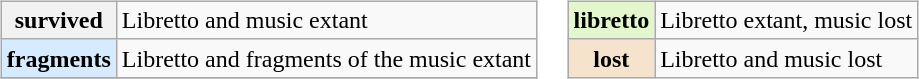<table>
<tr>
<td><br><table class="wikitable plainrowheaders">
<tr>
<th scope="row" style="text-align:center">survived</th>
<td>Libretto and music extant</td>
</tr>
<tr>
<th scope="row" style="background-color:#D6EBFF; text-align:center">fragments</th>
<td>Libretto and fragments of the music extant</td>
</tr>
<tr>
</tr>
</table>
</td>
<td><br><table class="wikitable plainrowheaders">
<tr>
<th scope="row" style="background-color:#E3F6CE; text-align:center">libretto</th>
<td>Libretto extant, music lost</td>
</tr>
<tr>
<th scope="row" style="background-color:#F6E3CE; text-align:center">lost</th>
<td>Libretto and music lost</td>
</tr>
</table>
</td>
</tr>
</table>
